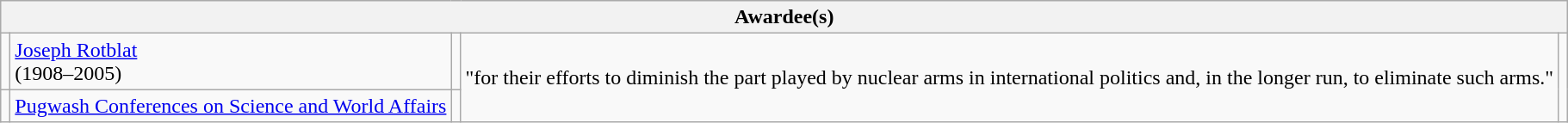<table class="wikitable">
<tr>
<th colspan="5">Awardee(s)</th>
</tr>
<tr>
<td></td>
<td><a href='#'>Joseph Rotblat</a><br>(1908–2005)</td>
<td></td>
<td rowspan="2">"for their efforts to diminish the part played by nuclear arms in international politics and, in the longer run, to eliminate such arms."</td>
<td rowspan="2"></td>
</tr>
<tr>
<td></td>
<td><a href='#'>Pugwash Conferences on Science and World Affairs</a></td>
<td></td>
</tr>
</table>
